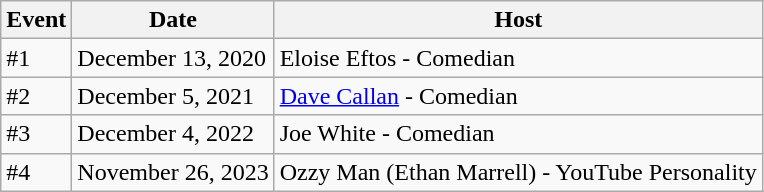<table class="wikitable">
<tr>
<th>Event</th>
<th>Date</th>
<th>Host</th>
</tr>
<tr>
<td>#1</td>
<td>December 13, 2020</td>
<td>Eloise Eftos - Comedian</td>
</tr>
<tr>
<td>#2</td>
<td>December 5, 2021</td>
<td><a href='#'>Dave Callan</a> - Comedian</td>
</tr>
<tr>
<td>#3</td>
<td>December 4, 2022</td>
<td>Joe White - Comedian</td>
</tr>
<tr>
<td>#4</td>
<td>November 26, 2023</td>
<td>Ozzy Man (Ethan Marrell) - YouTube Personality</td>
</tr>
</table>
